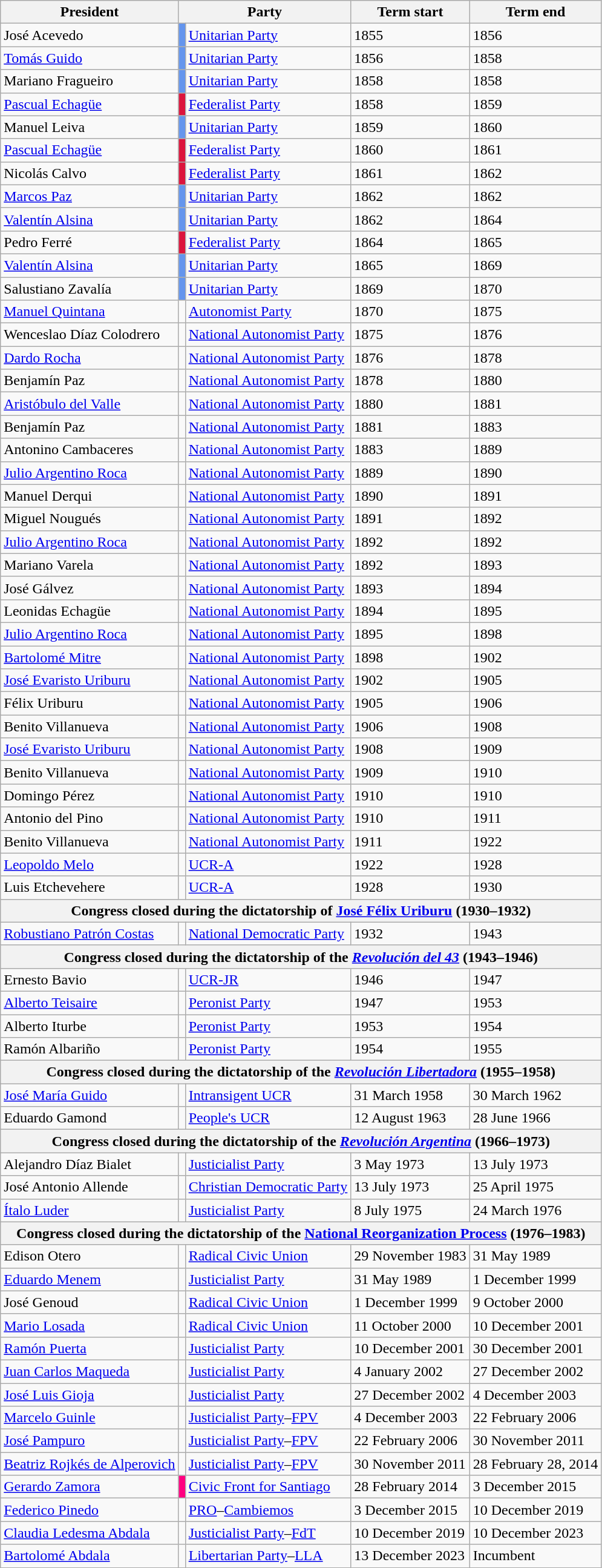<table class="wikitable">
<tr>
<th>President</th>
<th colspan="2">Party</th>
<th>Term start</th>
<th>Term end</th>
</tr>
<tr>
<td>José Acevedo</td>
<td bgcolor=#6495ED></td>
<td><a href='#'>Unitarian Party</a></td>
<td>1855</td>
<td>1856</td>
</tr>
<tr>
<td><a href='#'>Tomás Guido</a></td>
<td bgcolor=#6495ED></td>
<td><a href='#'>Unitarian Party</a></td>
<td>1856</td>
<td>1858</td>
</tr>
<tr>
<td>Mariano Fragueiro</td>
<td bgcolor=#6495ED></td>
<td><a href='#'>Unitarian Party</a></td>
<td>1858</td>
<td>1858</td>
</tr>
<tr>
<td><a href='#'>Pascual Echagüe</a></td>
<td bgcolor=#DC143C></td>
<td><a href='#'>Federalist Party</a></td>
<td>1858</td>
<td>1859</td>
</tr>
<tr>
<td>Manuel Leiva</td>
<td bgcolor=#6495ED></td>
<td><a href='#'>Unitarian Party</a></td>
<td>1859</td>
<td>1860</td>
</tr>
<tr>
<td><a href='#'>Pascual Echagüe</a></td>
<td bgcolor=#DC143C></td>
<td><a href='#'>Federalist Party</a></td>
<td>1860</td>
<td>1861</td>
</tr>
<tr>
<td>Nicolás Calvo</td>
<td bgcolor=#DC143C></td>
<td><a href='#'>Federalist Party</a></td>
<td>1861</td>
<td>1862</td>
</tr>
<tr>
<td><a href='#'>Marcos Paz</a></td>
<td bgcolor=#6495ED></td>
<td><a href='#'>Unitarian Party</a></td>
<td>1862</td>
<td>1862</td>
</tr>
<tr>
<td><a href='#'>Valentín Alsina</a></td>
<td bgcolor=#6495ED></td>
<td><a href='#'>Unitarian Party</a></td>
<td>1862</td>
<td>1864</td>
</tr>
<tr>
<td>Pedro Ferré</td>
<td bgcolor=#DC143C></td>
<td><a href='#'>Federalist Party</a></td>
<td>1864</td>
<td>1865</td>
</tr>
<tr>
<td><a href='#'>Valentín Alsina</a></td>
<td bgcolor=#6495ED></td>
<td><a href='#'>Unitarian Party</a></td>
<td>1865</td>
<td>1869</td>
</tr>
<tr>
<td>Salustiano Zavalía</td>
<td bgcolor=#6495ED></td>
<td><a href='#'>Unitarian Party</a></td>
<td>1869</td>
<td>1870</td>
</tr>
<tr>
<td><a href='#'>Manuel Quintana</a></td>
<td bgcolor=></td>
<td><a href='#'>Autonomist Party</a></td>
<td>1870</td>
<td>1875</td>
</tr>
<tr>
<td>Wenceslao Díaz Colodrero</td>
<td bgcolor=></td>
<td><a href='#'>National Autonomist Party</a></td>
<td>1875</td>
<td>1876</td>
</tr>
<tr>
<td><a href='#'>Dardo Rocha</a></td>
<td bgcolor=></td>
<td><a href='#'>National Autonomist Party</a></td>
<td>1876</td>
<td>1878</td>
</tr>
<tr>
<td>Benjamín Paz</td>
<td bgcolor=></td>
<td><a href='#'>National Autonomist Party</a></td>
<td>1878</td>
<td>1880</td>
</tr>
<tr>
<td><a href='#'>Aristóbulo del Valle</a></td>
<td bgcolor=></td>
<td><a href='#'>National Autonomist Party</a></td>
<td>1880</td>
<td>1881</td>
</tr>
<tr>
<td>Benjamín Paz</td>
<td bgcolor=></td>
<td><a href='#'>National Autonomist Party</a></td>
<td>1881</td>
<td>1883</td>
</tr>
<tr>
<td>Antonino Cambaceres</td>
<td bgcolor=></td>
<td><a href='#'>National Autonomist Party</a></td>
<td>1883</td>
<td>1889</td>
</tr>
<tr>
<td><a href='#'>Julio Argentino Roca</a></td>
<td bgcolor=></td>
<td><a href='#'>National Autonomist Party</a></td>
<td>1889</td>
<td>1890</td>
</tr>
<tr>
<td>Manuel Derqui</td>
<td bgcolor=></td>
<td><a href='#'>National Autonomist Party</a></td>
<td>1890</td>
<td>1891</td>
</tr>
<tr>
<td>Miguel Nougués</td>
<td bgcolor=></td>
<td><a href='#'>National Autonomist Party</a></td>
<td>1891</td>
<td>1892</td>
</tr>
<tr>
<td><a href='#'>Julio Argentino Roca</a></td>
<td bgcolor=></td>
<td><a href='#'>National Autonomist Party</a></td>
<td>1892</td>
<td>1892</td>
</tr>
<tr>
<td>Mariano Varela</td>
<td bgcolor=></td>
<td><a href='#'>National Autonomist Party</a></td>
<td>1892</td>
<td>1893</td>
</tr>
<tr>
<td>José Gálvez</td>
<td bgcolor=></td>
<td><a href='#'>National Autonomist Party</a></td>
<td>1893</td>
<td>1894</td>
</tr>
<tr>
<td>Leonidas Echagüe</td>
<td bgcolor=></td>
<td><a href='#'>National Autonomist Party</a></td>
<td>1894</td>
<td>1895</td>
</tr>
<tr>
<td><a href='#'>Julio Argentino Roca</a></td>
<td bgcolor=></td>
<td><a href='#'>National Autonomist Party</a></td>
<td>1895</td>
<td>1898</td>
</tr>
<tr>
<td><a href='#'>Bartolomé Mitre</a></td>
<td bgcolor=></td>
<td><a href='#'>National Autonomist Party</a></td>
<td>1898</td>
<td>1902</td>
</tr>
<tr>
<td><a href='#'>José Evaristo Uriburu</a></td>
<td bgcolor=></td>
<td><a href='#'>National Autonomist Party</a></td>
<td>1902</td>
<td>1905</td>
</tr>
<tr>
<td>Félix Uriburu</td>
<td bgcolor=></td>
<td><a href='#'>National Autonomist Party</a></td>
<td>1905</td>
<td>1906</td>
</tr>
<tr>
<td>Benito Villanueva</td>
<td bgcolor=></td>
<td><a href='#'>National Autonomist Party</a></td>
<td>1906</td>
<td>1908</td>
</tr>
<tr>
<td><a href='#'>José Evaristo Uriburu</a></td>
<td bgcolor=></td>
<td><a href='#'>National Autonomist Party</a></td>
<td>1908</td>
<td>1909</td>
</tr>
<tr>
<td>Benito Villanueva</td>
<td bgcolor=></td>
<td><a href='#'>National Autonomist Party</a></td>
<td>1909</td>
<td>1910</td>
</tr>
<tr>
<td>Domingo Pérez</td>
<td bgcolor=></td>
<td><a href='#'>National Autonomist Party</a></td>
<td>1910</td>
<td>1910</td>
</tr>
<tr>
<td>Antonio del Pino</td>
<td bgcolor=></td>
<td><a href='#'>National Autonomist Party</a></td>
<td>1910</td>
<td>1911</td>
</tr>
<tr>
<td>Benito Villanueva</td>
<td bgcolor=></td>
<td><a href='#'>National Autonomist Party</a></td>
<td>1911</td>
<td>1922</td>
</tr>
<tr>
<td><a href='#'>Leopoldo Melo</a></td>
<td bgcolor=></td>
<td><a href='#'>UCR-A</a></td>
<td>1922</td>
<td>1928</td>
</tr>
<tr>
<td>Luis Etchevehere</td>
<td bgcolor=></td>
<td><a href='#'>UCR-A</a></td>
<td>1928</td>
<td>1930</td>
</tr>
<tr>
<th colspan="5">Congress closed during the dictatorship of <a href='#'>José Félix Uriburu</a> (1930–1932)</th>
</tr>
<tr>
<td><a href='#'>Robustiano Patrón Costas</a></td>
<td bgcolor=></td>
<td><a href='#'>National Democratic Party</a></td>
<td>1932</td>
<td>1943</td>
</tr>
<tr>
<th colspan="5">Congress closed during the dictatorship of the <em><a href='#'>Revolución del 43</a></em> (1943–1946)</th>
</tr>
<tr>
<td>Ernesto Bavio</td>
<td bgcolor=></td>
<td><a href='#'>UCR-JR</a></td>
<td>1946</td>
<td>1947</td>
</tr>
<tr>
<td><a href='#'>Alberto Teisaire</a></td>
<td bgcolor=></td>
<td><a href='#'>Peronist Party</a></td>
<td>1947</td>
<td>1953</td>
</tr>
<tr>
<td>Alberto Iturbe</td>
<td bgcolor=></td>
<td><a href='#'>Peronist Party</a></td>
<td>1953</td>
<td>1954</td>
</tr>
<tr>
<td>Ramón Albariño</td>
<td bgcolor=></td>
<td><a href='#'>Peronist Party</a></td>
<td>1954</td>
<td>1955</td>
</tr>
<tr>
<th colspan="5">Congress closed during the dictatorship of the <em><a href='#'>Revolución Libertadora</a></em> (1955–1958)</th>
</tr>
<tr>
<td><a href='#'>José María Guido</a></td>
<td bgcolor=></td>
<td><a href='#'>Intransigent UCR</a></td>
<td>31 March 1958</td>
<td>30 March 1962</td>
</tr>
<tr>
<td>Eduardo Gamond</td>
<td bgcolor=></td>
<td><a href='#'>People's UCR</a></td>
<td>12 August 1963</td>
<td>28 June 1966</td>
</tr>
<tr>
<th colspan="5">Congress closed during the dictatorship of the <em><a href='#'>Revolución Argentina</a></em> (1966–1973)</th>
</tr>
<tr>
<td>Alejandro Díaz Bialet</td>
<td bgcolor=></td>
<td><a href='#'>Justicialist Party</a></td>
<td>3 May 1973</td>
<td>13 July 1973</td>
</tr>
<tr>
<td>José Antonio Allende</td>
<td bgcolor=></td>
<td><a href='#'>Christian Democratic Party</a></td>
<td>13 July 1973</td>
<td>25 April 1975</td>
</tr>
<tr>
<td><a href='#'>Ítalo Luder</a></td>
<td bgcolor=></td>
<td><a href='#'>Justicialist Party</a></td>
<td>8 July 1975</td>
<td>24 March 1976</td>
</tr>
<tr>
<th colspan="5">Congress closed during the dictatorship of the <a href='#'>National Reorganization Process</a> (1976–1983)</th>
</tr>
<tr>
<td>Edison Otero</td>
<td bgcolor=></td>
<td><a href='#'>Radical Civic Union</a></td>
<td>29 November 1983</td>
<td>31 May 1989</td>
</tr>
<tr>
<td><a href='#'>Eduardo Menem</a></td>
<td bgcolor=></td>
<td><a href='#'>Justicialist Party</a></td>
<td>31 May 1989</td>
<td>1 December 1999</td>
</tr>
<tr>
<td>José Genoud</td>
<td bgcolor=></td>
<td><a href='#'>Radical Civic Union</a></td>
<td>1 December 1999</td>
<td>9 October 2000</td>
</tr>
<tr>
<td><a href='#'>Mario Losada</a></td>
<td bgcolor=></td>
<td><a href='#'>Radical Civic Union</a></td>
<td>11 October 2000</td>
<td>10 December 2001</td>
</tr>
<tr>
<td><a href='#'>Ramón Puerta</a></td>
<td bgcolor=></td>
<td><a href='#'>Justicialist Party</a></td>
<td>10 December 2001</td>
<td>30 December 2001</td>
</tr>
<tr>
<td><a href='#'>Juan Carlos Maqueda</a></td>
<td bgcolor=></td>
<td><a href='#'>Justicialist Party</a></td>
<td>4 January 2002</td>
<td>27 December 2002</td>
</tr>
<tr>
<td><a href='#'>José Luis Gioja</a></td>
<td bgcolor=></td>
<td><a href='#'>Justicialist Party</a></td>
<td>27 December 2002</td>
<td>4 December 2003</td>
</tr>
<tr>
<td><a href='#'>Marcelo Guinle</a></td>
<td bgcolor=></td>
<td><a href='#'>Justicialist Party</a>–<a href='#'>FPV</a></td>
<td>4 December 2003</td>
<td>22 February 2006</td>
</tr>
<tr>
<td><a href='#'>José Pampuro</a></td>
<td bgcolor=></td>
<td><a href='#'>Justicialist Party</a>–<a href='#'>FPV</a></td>
<td>22 February 2006</td>
<td>30 November 2011</td>
</tr>
<tr>
<td><a href='#'>Beatriz Rojkés de Alperovich</a></td>
<td bgcolor=></td>
<td><a href='#'>Justicialist Party</a>–<a href='#'>FPV</a></td>
<td>30 November 2011</td>
<td>28 February 28, 2014</td>
</tr>
<tr>
<td><a href='#'>Gerardo Zamora</a></td>
<td bgcolor=#FF0080></td>
<td><a href='#'>Civic Front for Santiago</a></td>
<td>28 February 2014</td>
<td>3 December 2015</td>
</tr>
<tr>
<td><a href='#'>Federico Pinedo</a></td>
<td bgcolor=></td>
<td><a href='#'>PRO</a>–<a href='#'>Cambiemos</a></td>
<td>3 December 2015</td>
<td>10 December 2019</td>
</tr>
<tr>
<td><a href='#'>Claudia Ledesma Abdala</a></td>
<td bgcolor=></td>
<td><a href='#'>Justicialist Party</a>–<a href='#'>FdT</a></td>
<td>10 December 2019</td>
<td>10 December 2023</td>
</tr>
<tr>
<td><a href='#'>Bartolomé Abdala</a></td>
<td bgcolor=></td>
<td><a href='#'>Libertarian Party</a>–<a href='#'>LLA</a></td>
<td>13 December 2023</td>
<td>Incumbent</td>
</tr>
</table>
